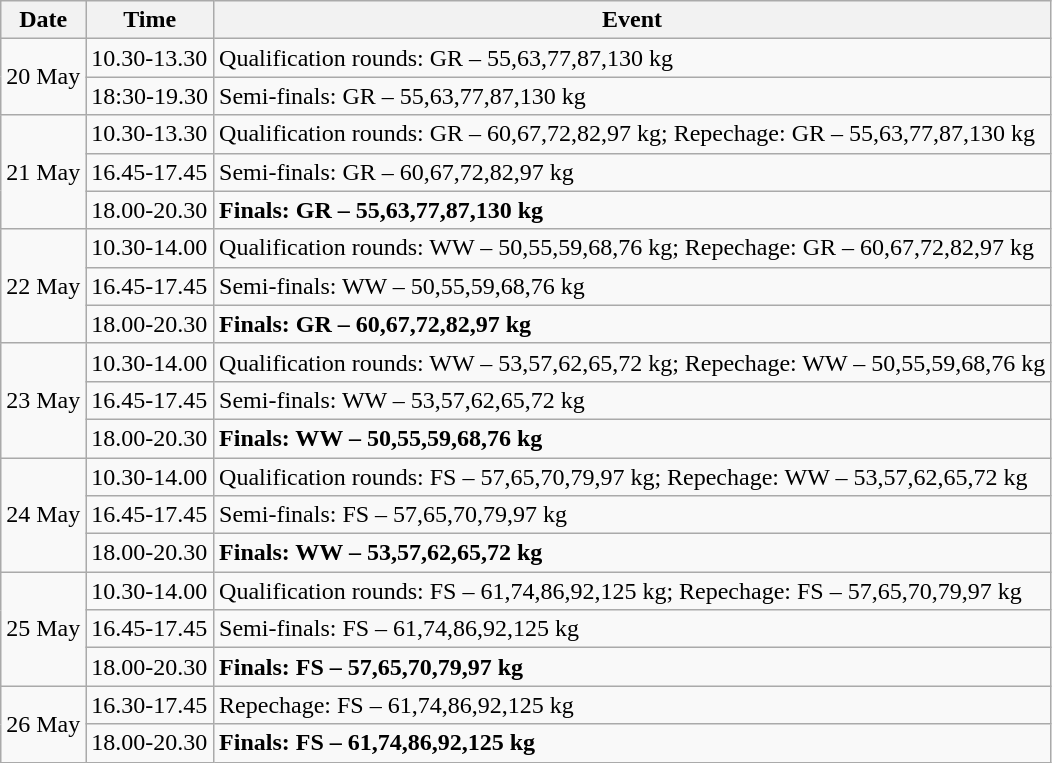<table class=wikitable>
<tr>
<th>Date</th>
<th>Time</th>
<th>Event</th>
</tr>
<tr>
<td rowspan="2">20 May</td>
<td>10.30-13.30</td>
<td>Qualification rounds: GR – 55,63,77,87,130 kg</td>
</tr>
<tr>
<td>18:30-19.30</td>
<td>Semi-finals: GR – 55,63,77,87,130 kg</td>
</tr>
<tr>
<td rowspan="3">21 May</td>
<td>10.30-13.30</td>
<td>Qualification rounds: GR – 60,67,72,82,97 kg; Repechage: GR – 55,63,77,87,130 kg</td>
</tr>
<tr>
<td>16.45-17.45</td>
<td>Semi-finals: GR – 60,67,72,82,97 kg</td>
</tr>
<tr>
<td>18.00-20.30</td>
<td><strong>Finals: GR – 55,63,77,87,130 kg</strong></td>
</tr>
<tr>
<td rowspan="3">22 May</td>
<td>10.30-14.00</td>
<td>Qualification rounds: WW – 50,55,59,68,76 kg; Repechage: GR – 60,67,72,82,97 kg</td>
</tr>
<tr>
<td>16.45-17.45</td>
<td>Semi-finals: WW – 50,55,59,68,76 kg</td>
</tr>
<tr>
<td>18.00-20.30</td>
<td><strong>Finals: GR – 60,67,72,82,97 kg</strong></td>
</tr>
<tr>
<td rowspan="3">23 May</td>
<td>10.30-14.00</td>
<td>Qualification rounds: WW – 53,57,62,65,72 kg; Repechage: WW – 50,55,59,68,76 kg</td>
</tr>
<tr>
<td>16.45-17.45</td>
<td>Semi-finals: WW – 53,57,62,65,72 kg</td>
</tr>
<tr>
<td>18.00-20.30</td>
<td><strong>Finals: WW – 50,55,59,68,76 kg</strong></td>
</tr>
<tr>
<td rowspan="3">24 May</td>
<td>10.30-14.00</td>
<td>Qualification rounds: FS – 57,65,70,79,97 kg; Repechage: WW – 53,57,62,65,72 kg</td>
</tr>
<tr>
<td>16.45-17.45</td>
<td>Semi-finals: FS – 57,65,70,79,97 kg</td>
</tr>
<tr>
<td>18.00-20.30</td>
<td><strong>Finals: WW – 53,57,62,65,72 kg</strong></td>
</tr>
<tr>
<td rowspan="3">25 May</td>
<td>10.30-14.00</td>
<td>Qualification rounds: FS – 61,74,86,92,125 kg; Repechage: FS – 57,65,70,79,97 kg</td>
</tr>
<tr>
<td>16.45-17.45</td>
<td>Semi-finals: FS – 61,74,86,92,125 kg</td>
</tr>
<tr>
<td>18.00-20.30</td>
<td><strong>Finals: FS – 57,65,70,79,97 kg</strong></td>
</tr>
<tr>
<td rowspan="2">26 May</td>
<td>16.30-17.45</td>
<td>Repechage: FS – 61,74,86,92,125 kg</td>
</tr>
<tr>
<td>18.00-20.30</td>
<td><strong>Finals: FS – 61,74,86,92,125 kg</strong></td>
</tr>
</table>
